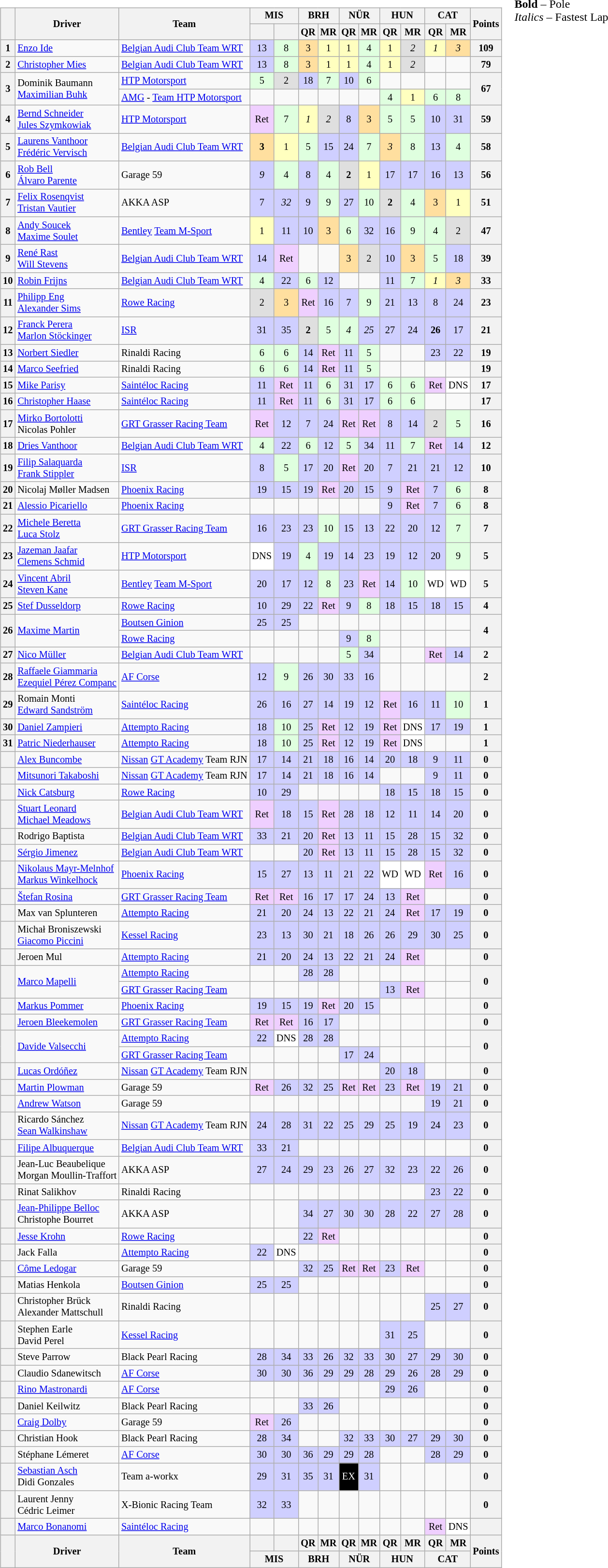<table>
<tr>
<td valign="top"><br><table class="wikitable" style="font-size: 85%; text-align:center;">
<tr>
<th rowspan=2></th>
<th rowspan=2>Driver</th>
<th rowspan=2>Team</th>
<th colspan=2>MIS<br></th>
<th colspan=2>BRH<br></th>
<th colspan=2>NÜR<br></th>
<th colspan=2>HUN<br></th>
<th colspan=2>CAT<br></th>
<th rowspan=2>Points</th>
</tr>
<tr>
<th></th>
<th></th>
<th>QR</th>
<th>MR</th>
<th>QR</th>
<th>MR</th>
<th>QR</th>
<th>MR</th>
<th>QR</th>
<th>MR</th>
</tr>
<tr>
<th>1</th>
<td align=left> <a href='#'>Enzo Ide</a></td>
<td align=left> <a href='#'>Belgian Audi Club Team WRT</a></td>
<td style="background:#CFCFFF;">13</td>
<td style="background:#DFFFDF;">8</td>
<td style="background:#FFDF9F;">3</td>
<td style="background:#FFFFBF;">1</td>
<td style="background:#FFFFBF;">1</td>
<td style="background:#DFFFDF;">4</td>
<td style="background:#FFFFBF;">1</td>
<td style="background:#DFDFDF;"><em>2</em></td>
<td style="background:#FFFFBF;"><em>1</em></td>
<td style="background:#FFDF9F;"><em>3</em></td>
<th>109</th>
</tr>
<tr>
<th>2</th>
<td align=left> <a href='#'>Christopher Mies</a></td>
<td align=left> <a href='#'>Belgian Audi Club Team WRT</a></td>
<td style="background:#CFCFFF;">13</td>
<td style="background:#DFFFDF;">8</td>
<td style="background:#FFDF9F;">3</td>
<td style="background:#FFFFBF;">1</td>
<td style="background:#FFFFBF;">1</td>
<td style="background:#DFFFDF;">4</td>
<td style="background:#FFFFBF;">1</td>
<td style="background:#DFDFDF;"><em>2</em></td>
<td></td>
<td></td>
<th>79</th>
</tr>
<tr>
<th rowspan=2>3</th>
<td rowspan=2 align=left> Dominik Baumann<br> <a href='#'>Maximilian Buhk</a></td>
<td align=left> <a href='#'>HTP Motorsport</a></td>
<td style="background:#DFFFDF;">5</td>
<td style="background:#DFDFDF;">2</td>
<td style="background:#CFCFFF;">18</td>
<td style="background:#DFFFDF;">7</td>
<td style="background:#CFCFFF;">10</td>
<td style="background:#DFFFDF;">6</td>
<td></td>
<td></td>
<td></td>
<td></td>
<th rowspan=2>67</th>
</tr>
<tr>
<td align=left> <a href='#'>AMG</a> - <a href='#'>Team HTP Motorsport</a></td>
<td></td>
<td></td>
<td></td>
<td></td>
<td></td>
<td></td>
<td style="background:#DFFFDF;">4</td>
<td style="background:#FFFFBF;">1</td>
<td style="background:#DFFFDF;">6</td>
<td style="background:#DFFFDF;">8</td>
</tr>
<tr>
<th>4</th>
<td align=left> <a href='#'>Bernd Schneider</a><br> <a href='#'>Jules Szymkowiak</a></td>
<td align=left> <a href='#'>HTP Motorsport</a></td>
<td style="background:#EFCFFF;">Ret</td>
<td style="background:#DFFFDF;">7</td>
<td style="background:#FFFFBF;"><em>1</em></td>
<td style="background:#DFDFDF;"><em>2</em></td>
<td style="background:#CFCFFF;">8</td>
<td style="background:#FFDF9F;">3</td>
<td style="background:#DFFFDF;">5</td>
<td style="background:#DFFFDF;">5</td>
<td style="background:#CFCFFF;">10</td>
<td style="background:#CFCFFF;">31</td>
<th>59</th>
</tr>
<tr>
<th>5</th>
<td align=left> <a href='#'>Laurens Vanthoor</a><br> <a href='#'>Frédéric Vervisch</a></td>
<td align=left> <a href='#'>Belgian Audi Club Team WRT</a></td>
<td style="background:#FFDF9F;"><strong>3</strong></td>
<td style="background:#FFFFBF;">1</td>
<td style="background:#DFFFDF;">5</td>
<td style="background:#CFCFFF;">15</td>
<td style="background:#CFCFFF;">24</td>
<td style="background:#DFFFDF;">7</td>
<td style="background:#FFDF9F;"><em>3</em></td>
<td style="background:#DFFFDF;">8</td>
<td style="background:#CFCFFF;">13</td>
<td style="background:#DFFFDF;">4</td>
<th>58</th>
</tr>
<tr>
<th>6</th>
<td align=left> <a href='#'>Rob Bell</a><br> <a href='#'>Álvaro Parente</a></td>
<td align=left> Garage 59</td>
<td style="background:#CFCFFF;"><em>9</em></td>
<td style="background:#DFFFDF;">4</td>
<td style="background:#CFCFFF;">8</td>
<td style="background:#DFFFDF;">4</td>
<td style="background:#DFDFDF;"><strong>2</strong></td>
<td style="background:#FFFFBF;">1</td>
<td style="background:#CFCFFF;">17</td>
<td style="background:#CFCFFF;">17</td>
<td style="background:#CFCFFF;">16</td>
<td style="background:#CFCFFF;">13</td>
<th>56</th>
</tr>
<tr>
<th>7</th>
<td align=left> <a href='#'>Felix Rosenqvist</a><br> <a href='#'>Tristan Vautier</a></td>
<td align=left> AKKA ASP</td>
<td style="background:#CFCFFF;">7</td>
<td style="background:#CFCFFF;"><em>32</em></td>
<td style="background:#CFCFFF;">9</td>
<td style="background:#DFFFDF;">9</td>
<td style="background:#CFCFFF;">27</td>
<td style="background:#DFFFDF;">10</td>
<td style="background:#DFDFDF;"><strong>2</strong></td>
<td style="background:#DFFFDF;">4</td>
<td style="background:#FFDF9F;">3</td>
<td style="background:#FFFFBF;">1</td>
<th>51</th>
</tr>
<tr>
<th>8</th>
<td align=left> <a href='#'>Andy Soucek</a><br> <a href='#'>Maxime Soulet</a></td>
<td align=left> <a href='#'>Bentley</a> <a href='#'>Team M-Sport</a></td>
<td style="background:#FFFFBF;">1</td>
<td style="background:#CFCFFF;">11</td>
<td style="background:#CFCFFF;">10</td>
<td style="background:#FFDF9F;">3</td>
<td style="background:#DFFFDF;">6</td>
<td style="background:#CFCFFF;">32</td>
<td style="background:#CFCFFF;">16</td>
<td style="background:#DFFFDF;">9</td>
<td style="background:#DFFFDF;">4</td>
<td style="background:#DFDFDF;">2</td>
<th>47</th>
</tr>
<tr>
<th>9</th>
<td align=left> <a href='#'>René Rast</a><br> <a href='#'>Will Stevens</a></td>
<td align=left> <a href='#'>Belgian Audi Club Team WRT</a></td>
<td style="background:#CFCFFF;">14</td>
<td style="background:#EFCFFF;">Ret</td>
<td></td>
<td></td>
<td style="background:#FFDF9F;">3</td>
<td style="background:#DFDFDF;">2</td>
<td style="background:#CFCFFF;">10</td>
<td style="background:#FFDF9F;">3</td>
<td style="background:#DFFFDF;">5</td>
<td style="background:#CFCFFF;">18</td>
<th>39</th>
</tr>
<tr>
<th>10</th>
<td align=left> <a href='#'>Robin Frijns</a></td>
<td align=left> <a href='#'>Belgian Audi Club Team WRT</a></td>
<td style="background:#DFFFDF;">4</td>
<td style="background:#CFCFFF;">22</td>
<td style="background:#DFFFDF;">6</td>
<td style="background:#CFCFFF;">12</td>
<td></td>
<td></td>
<td style="background:#CFCFFF;">11</td>
<td style="background:#DFFFDF;">7</td>
<td style="background:#FFFFBF;"><em>1</em></td>
<td style="background:#FFDF9F;"><em>3</em></td>
<th>33</th>
</tr>
<tr>
<th>11</th>
<td align=left> <a href='#'>Philipp Eng</a><br> <a href='#'>Alexander Sims</a></td>
<td align=left> <a href='#'>Rowe Racing</a></td>
<td style="background:#DFDFDF;">2</td>
<td style="background:#FFDF9F;">3</td>
<td style="background:#EFCFFF;">Ret</td>
<td style="background:#CFCFFF;">16</td>
<td style="background:#CFCFFF;">7</td>
<td style="background:#DFFFDF;">9</td>
<td style="background:#CFCFFF;">21</td>
<td style="background:#CFCFFF;">13</td>
<td style="background:#CFCFFF;">8</td>
<td style="background:#CFCFFF;">24</td>
<th>23</th>
</tr>
<tr>
<th>12</th>
<td align=left> <a href='#'>Franck Perera</a><br> <a href='#'>Marlon Stöckinger</a></td>
<td align=left> <a href='#'>ISR</a></td>
<td style="background:#CFCFFF;">31</td>
<td style="background:#CFCFFF;">35</td>
<td style="background:#DFDFDF;"><strong>2</strong></td>
<td style="background:#DFFFDF;">5</td>
<td style="background:#DFFFDF;"><em>4</em></td>
<td style="background:#CFCFFF;"><em>25</em></td>
<td style="background:#CFCFFF;">27</td>
<td style="background:#CFCFFF;">24</td>
<td style="background:#CFCFFF;"><strong>26</strong></td>
<td style="background:#CFCFFF;">17</td>
<th>21</th>
</tr>
<tr>
<th>13</th>
<td align=left> <a href='#'>Norbert Siedler</a></td>
<td align=left> Rinaldi Racing</td>
<td style="background:#DFFFDF;">6</td>
<td style="background:#DFFFDF;">6</td>
<td style="background:#CFCFFF;">14</td>
<td style="background:#EFCFFF;">Ret</td>
<td style="background:#CFCFFF;">11</td>
<td style="background:#DFFFDF;">5</td>
<td></td>
<td></td>
<td style="background:#CFCFFF;">23</td>
<td style="background:#CFCFFF;">22</td>
<th>19</th>
</tr>
<tr>
<th>14</th>
<td align=left> <a href='#'>Marco Seefried</a></td>
<td align=left> Rinaldi Racing</td>
<td style="background:#DFFFDF;">6</td>
<td style="background:#DFFFDF;">6</td>
<td style="background:#CFCFFF;">14</td>
<td style="background:#EFCFFF;">Ret</td>
<td style="background:#CFCFFF;">11</td>
<td style="background:#DFFFDF;">5</td>
<td></td>
<td></td>
<td></td>
<td></td>
<th>19</th>
</tr>
<tr>
<th>15</th>
<td align=left> <a href='#'>Mike Parisy</a></td>
<td align=left> <a href='#'>Saintéloc Racing</a></td>
<td style="background:#CFCFFF;">11</td>
<td style="background:#EFCFFF;">Ret</td>
<td style="background:#CFCFFF;">11</td>
<td style="background:#DFFFDF;">6</td>
<td style="background:#CFCFFF;">31</td>
<td style="background:#CFCFFF;">17</td>
<td style="background:#DFFFDF;">6</td>
<td style="background:#DFFFDF;">6</td>
<td style="background:#EFCFFF;">Ret</td>
<td style="background:#FFFFFF;">DNS</td>
<th>17</th>
</tr>
<tr>
<th>16</th>
<td align=left> <a href='#'>Christopher Haase</a></td>
<td align=left> <a href='#'>Saintéloc Racing</a></td>
<td style="background:#CFCFFF;">11</td>
<td style="background:#EFCFFF;">Ret</td>
<td style="background:#CFCFFF;">11</td>
<td style="background:#DFFFDF;">6</td>
<td style="background:#CFCFFF;">31</td>
<td style="background:#CFCFFF;">17</td>
<td style="background:#DFFFDF;">6</td>
<td style="background:#DFFFDF;">6</td>
<td></td>
<td></td>
<th>17</th>
</tr>
<tr>
<th>17</th>
<td align=left> <a href='#'>Mirko Bortolotti</a><br> Nicolas Pohler</td>
<td align=left> <a href='#'>GRT Grasser Racing Team</a></td>
<td style="background:#EFCFFF;">Ret</td>
<td style="background:#CFCFFF;">12</td>
<td style="background:#CFCFFF;">7</td>
<td style="background:#CFCFFF;">24</td>
<td style="background:#EFCFFF;">Ret</td>
<td style="background:#EFCFFF;">Ret</td>
<td style="background:#CFCFFF;">8</td>
<td style="background:#CFCFFF;">14</td>
<td style="background:#DFDFDF;">2</td>
<td style="background:#DFFFDF;">5</td>
<th>16</th>
</tr>
<tr>
<th>18</th>
<td align=left> <a href='#'>Dries Vanthoor</a></td>
<td align=left> <a href='#'>Belgian Audi Club Team WRT</a></td>
<td style="background:#DFFFDF;">4</td>
<td style="background:#CFCFFF;">22</td>
<td style="background:#DFFFDF;">6</td>
<td style="background:#CFCFFF;">12</td>
<td style="background:#DFFFDF;">5</td>
<td style="background:#CFCFFF;">34</td>
<td style="background:#CFCFFF;">11</td>
<td style="background:#DFFFDF;">7</td>
<td style="background:#EFCFFF;">Ret</td>
<td style="background:#CFCFFF;">14</td>
<th>12</th>
</tr>
<tr>
<th>19</th>
<td align=left> <a href='#'>Filip Salaquarda</a><br> <a href='#'>Frank Stippler</a></td>
<td align=left> <a href='#'>ISR</a></td>
<td style="background:#CFCFFF;">8</td>
<td style="background:#DFFFDF;">5</td>
<td style="background:#CFCFFF;">17</td>
<td style="background:#CFCFFF;">20</td>
<td style="background:#EFCFFF;">Ret</td>
<td style="background:#CFCFFF;">20</td>
<td style="background:#CFCFFF;">7</td>
<td style="background:#CFCFFF;">21</td>
<td style="background:#CFCFFF;">21</td>
<td style="background:#CFCFFF;">12</td>
<th>10</th>
</tr>
<tr>
<th>20</th>
<td align=left> Nicolaj Møller Madsen</td>
<td align=left> <a href='#'>Phoenix Racing</a></td>
<td style="background:#CFCFFF;">19</td>
<td style="background:#CFCFFF;">15</td>
<td style="background:#CFCFFF;">19</td>
<td style="background:#EFCFFF;">Ret</td>
<td style="background:#CFCFFF;">20</td>
<td style="background:#CFCFFF;">15</td>
<td style="background:#CFCFFF;">9</td>
<td style="background:#EFCFFF;">Ret</td>
<td style="background:#CFCFFF;">7</td>
<td style="background:#DFFFDF;">6</td>
<th>8</th>
</tr>
<tr>
<th>21</th>
<td align=left> <a href='#'>Alessio Picariello</a></td>
<td align=left> <a href='#'>Phoenix Racing</a></td>
<td></td>
<td></td>
<td></td>
<td></td>
<td></td>
<td></td>
<td style="background:#CFCFFF;">9</td>
<td style="background:#EFCFFF;">Ret</td>
<td style="background:#CFCFFF;">7</td>
<td style="background:#DFFFDF;">6</td>
<th>8</th>
</tr>
<tr>
<th>22</th>
<td align=left> <a href='#'>Michele Beretta</a><br> <a href='#'>Luca Stolz</a></td>
<td align=left> <a href='#'>GRT Grasser Racing Team</a></td>
<td style="background:#CFCFFF;">16</td>
<td style="background:#CFCFFF;">23</td>
<td style="background:#CFCFFF;">23</td>
<td style="background:#DFFFDF;">10</td>
<td style="background:#CFCFFF;">15</td>
<td style="background:#CFCFFF;">13</td>
<td style="background:#CFCFFF;">22</td>
<td style="background:#CFCFFF;">20</td>
<td style="background:#CFCFFF;">12</td>
<td style="background:#DFFFDF;">7</td>
<th>7</th>
</tr>
<tr>
<th>23</th>
<td align=left> <a href='#'>Jazeman Jaafar</a><br> <a href='#'>Clemens Schmid</a></td>
<td align=left> <a href='#'>HTP Motorsport</a></td>
<td style="background:#FFFFFF;">DNS</td>
<td style="background:#CFCFFF;">19</td>
<td style="background:#DFFFDF;">4</td>
<td style="background:#CFCFFF;">19</td>
<td style="background:#CFCFFF;">14</td>
<td style="background:#CFCFFF;">23</td>
<td style="background:#CFCFFF;">19</td>
<td style="background:#CFCFFF;">12</td>
<td style="background:#CFCFFF;">20</td>
<td style="background:#DFFFDF;">9</td>
<th>5</th>
</tr>
<tr>
<th>24</th>
<td align=left> <a href='#'>Vincent Abril</a><br> <a href='#'>Steven Kane</a></td>
<td align=left> <a href='#'>Bentley</a> <a href='#'>Team M-Sport</a></td>
<td style="background:#CFCFFF;">20</td>
<td style="background:#CFCFFF;">17</td>
<td style="background:#CFCFFF;">12</td>
<td style="background:#DFFFDF;">8</td>
<td style="background:#CFCFFF;">23</td>
<td style="background:#EFCFFF;">Ret</td>
<td style="background:#CFCFFF;">14</td>
<td style="background:#DFFFDF;">10</td>
<td style="background:#FFFFFF;">WD</td>
<td style="background:#FFFFFF;">WD</td>
<th>5</th>
</tr>
<tr>
<th>25</th>
<td align=left> <a href='#'>Stef Dusseldorp</a></td>
<td align=left> <a href='#'>Rowe Racing</a></td>
<td style="background:#CFCFFF;">10</td>
<td style="background:#CFCFFF;">29</td>
<td style="background:#CFCFFF;">22</td>
<td style="background:#EFCFFF;">Ret</td>
<td style="background:#CFCFFF;">9</td>
<td style="background:#DFFFDF;">8</td>
<td style="background:#CFCFFF;">18</td>
<td style="background:#CFCFFF;">15</td>
<td style="background:#CFCFFF;">18</td>
<td style="background:#CFCFFF;">15</td>
<th>4</th>
</tr>
<tr>
<th rowspan=2>26</th>
<td rowspan=2 align=left> <a href='#'>Maxime Martin</a></td>
<td align=left> <a href='#'>Boutsen Ginion</a></td>
<td style="background:#CFCFFF;">25</td>
<td style="background:#CFCFFF;">25</td>
<td></td>
<td></td>
<td></td>
<td></td>
<td></td>
<td></td>
<td></td>
<td></td>
<th rowspan=2>4</th>
</tr>
<tr>
<td align=left> <a href='#'>Rowe Racing</a></td>
<td></td>
<td></td>
<td></td>
<td></td>
<td style="background:#CFCFFF;">9</td>
<td style="background:#DFFFDF;">8</td>
<td></td>
<td></td>
<td></td>
<td></td>
</tr>
<tr>
<th>27</th>
<td align=left> <a href='#'>Nico Müller</a></td>
<td align=left> <a href='#'>Belgian Audi Club Team WRT</a></td>
<td></td>
<td></td>
<td></td>
<td></td>
<td style="background:#DFFFDF;">5</td>
<td style="background:#CFCFFF;">34</td>
<td></td>
<td></td>
<td style="background:#EFCFFF;">Ret</td>
<td style="background:#CFCFFF;">14</td>
<th>2</th>
</tr>
<tr>
<th>28</th>
<td align=left> <a href='#'>Raffaele Giammaria</a><br> <a href='#'>Ezequiel Pérez Companc</a></td>
<td align=left> <a href='#'>AF Corse</a></td>
<td style="background:#CFCFFF;">12</td>
<td style="background:#DFFFDF;">9</td>
<td style="background:#CFCFFF;">26</td>
<td style="background:#CFCFFF;">30</td>
<td style="background:#CFCFFF;">33</td>
<td style="background:#CFCFFF;">16</td>
<td></td>
<td></td>
<td></td>
<td></td>
<th>2</th>
</tr>
<tr>
<th>29</th>
<td align=left> Romain Monti<br> <a href='#'>Edward Sandström</a></td>
<td align=left> <a href='#'>Saintéloc Racing</a></td>
<td style="background:#CFCFFF;">26</td>
<td style="background:#CFCFFF;">16</td>
<td style="background:#CFCFFF;">27</td>
<td style="background:#CFCFFF;">14</td>
<td style="background:#CFCFFF;">19</td>
<td style="background:#CFCFFF;">12</td>
<td style="background:#EFCFFF;">Ret</td>
<td style="background:#CFCFFF;">16</td>
<td style="background:#CFCFFF;">11</td>
<td style="background:#DFFFDF;">10</td>
<th>1</th>
</tr>
<tr>
<th>30</th>
<td align=left> <a href='#'>Daniel Zampieri</a></td>
<td align=left> <a href='#'>Attempto Racing</a></td>
<td style="background:#CFCFFF;">18</td>
<td style="background:#DFFFDF;">10</td>
<td style="background:#CFCFFF;">25</td>
<td style="background:#EFCFFF;">Ret</td>
<td style="background:#CFCFFF;">12</td>
<td style="background:#CFCFFF;">19</td>
<td style="background:#EFCFFF;">Ret</td>
<td style="background:#FFFFFF;">DNS</td>
<td style="background:#CFCFFF;">17</td>
<td style="background:#CFCFFF;">19</td>
<th>1</th>
</tr>
<tr>
<th>31</th>
<td align=left> <a href='#'>Patric Niederhauser</a></td>
<td align=left> <a href='#'>Attempto Racing</a></td>
<td style="background:#CFCFFF;">18</td>
<td style="background:#DFFFDF;">10</td>
<td style="background:#CFCFFF;">25</td>
<td style="background:#EFCFFF;">Ret</td>
<td style="background:#CFCFFF;">12</td>
<td style="background:#CFCFFF;">19</td>
<td style="background:#EFCFFF;">Ret</td>
<td style="background:#FFFFFF;">DNS</td>
<td></td>
<td></td>
<th>1</th>
</tr>
<tr>
<th></th>
<td align=left> <a href='#'>Alex Buncombe</a></td>
<td align=left> <a href='#'>Nissan</a> <a href='#'>GT Academy</a> Team RJN</td>
<td style="background:#CFCFFF;">17</td>
<td style="background:#CFCFFF;">14</td>
<td style="background:#CFCFFF;">21</td>
<td style="background:#CFCFFF;">18</td>
<td style="background:#CFCFFF;">16</td>
<td style="background:#CFCFFF;">14</td>
<td style="background:#CFCFFF;">20</td>
<td style="background:#CFCFFF;">18</td>
<td style="background:#CFCFFF;">9</td>
<td style="background:#CFCFFF;">11</td>
<th>0</th>
</tr>
<tr>
<th></th>
<td align=left> <a href='#'>Mitsunori Takaboshi</a></td>
<td align=left> <a href='#'>Nissan</a> <a href='#'>GT Academy</a> Team RJN</td>
<td style="background:#CFCFFF;">17</td>
<td style="background:#CFCFFF;">14</td>
<td style="background:#CFCFFF;">21</td>
<td style="background:#CFCFFF;">18</td>
<td style="background:#CFCFFF;">16</td>
<td style="background:#CFCFFF;">14</td>
<td></td>
<td></td>
<td style="background:#CFCFFF;">9</td>
<td style="background:#CFCFFF;">11</td>
<th>0</th>
</tr>
<tr>
<th></th>
<td align=left> <a href='#'>Nick Catsburg</a></td>
<td align=left> <a href='#'>Rowe Racing</a></td>
<td style="background:#CFCFFF;">10</td>
<td style="background:#CFCFFF;">29</td>
<td></td>
<td></td>
<td></td>
<td></td>
<td style="background:#CFCFFF;">18</td>
<td style="background:#CFCFFF;">15</td>
<td style="background:#CFCFFF;">18</td>
<td style="background:#CFCFFF;">15</td>
<th>0</th>
</tr>
<tr>
<th></th>
<td align=left> <a href='#'>Stuart Leonard</a><br> <a href='#'>Michael Meadows</a></td>
<td align=left> <a href='#'>Belgian Audi Club Team WRT</a></td>
<td style="background:#EFCFFF;">Ret</td>
<td style="background:#CFCFFF;">18</td>
<td style="background:#CFCFFF;">15</td>
<td style="background:#EFCFFF;">Ret</td>
<td style="background:#CFCFFF;">28</td>
<td style="background:#CFCFFF;">18</td>
<td style="background:#CFCFFF;">12</td>
<td style="background:#CFCFFF;">11</td>
<td style="background:#CFCFFF;">14</td>
<td style="background:#CFCFFF;">20</td>
<th>0</th>
</tr>
<tr>
<th></th>
<td align=left> Rodrigo Baptista</td>
<td align=left> <a href='#'>Belgian Audi Club Team WRT</a></td>
<td style="background:#CFCFFF;">33</td>
<td style="background:#CFCFFF;">21</td>
<td style="background:#CFCFFF;">20</td>
<td style="background:#EFCFFF;">Ret</td>
<td style="background:#CFCFFF;">13</td>
<td style="background:#CFCFFF;">11</td>
<td style="background:#CFCFFF;">15</td>
<td style="background:#CFCFFF;">28</td>
<td style="background:#CFCFFF;">15</td>
<td style="background:#CFCFFF;">32</td>
<th>0</th>
</tr>
<tr>
<th></th>
<td align=left> <a href='#'>Sérgio Jimenez</a></td>
<td align=left> <a href='#'>Belgian Audi Club Team WRT</a></td>
<td></td>
<td></td>
<td style="background:#CFCFFF;">20</td>
<td style="background:#EFCFFF;">Ret</td>
<td style="background:#CFCFFF;">13</td>
<td style="background:#CFCFFF;">11</td>
<td style="background:#CFCFFF;">15</td>
<td style="background:#CFCFFF;">28</td>
<td style="background:#CFCFFF;">15</td>
<td style="background:#CFCFFF;">32</td>
<th>0</th>
</tr>
<tr>
<th></th>
<td align=left> <a href='#'>Nikolaus Mayr-Melnhof</a><br> <a href='#'>Markus Winkelhock</a></td>
<td align=left> <a href='#'>Phoenix Racing</a></td>
<td style="background:#CFCFFF;">15</td>
<td style="background:#CFCFFF;">27</td>
<td style="background:#CFCFFF;">13</td>
<td style="background:#CFCFFF;">11</td>
<td style="background:#CFCFFF;">21</td>
<td style="background:#CFCFFF;">22</td>
<td style="background:#FFFFFF;">WD</td>
<td style="background:#FFFFFF;">WD</td>
<td style="background:#EFCFFF;">Ret</td>
<td style="background:#CFCFFF;">16</td>
<th>0</th>
</tr>
<tr>
<th></th>
<td align=left> <a href='#'>Štefan Rosina</a></td>
<td align=left> <a href='#'>GRT Grasser Racing Team</a></td>
<td style="background:#EFCFFF;">Ret</td>
<td style="background:#EFCFFF;">Ret</td>
<td style="background:#CFCFFF;">16</td>
<td style="background:#CFCFFF;">17</td>
<td style="background:#CFCFFF;">17</td>
<td style="background:#CFCFFF;">24</td>
<td style="background:#CFCFFF;">13</td>
<td style="background:#EFCFFF;">Ret</td>
<td></td>
<td></td>
<th>0</th>
</tr>
<tr>
<th></th>
<td align=left> Max van Splunteren</td>
<td align=left> <a href='#'>Attempto Racing</a></td>
<td style="background:#CFCFFF;">21</td>
<td style="background:#CFCFFF;">20</td>
<td style="background:#CFCFFF;">24</td>
<td style="background:#CFCFFF;">13</td>
<td style="background:#CFCFFF;">22</td>
<td style="background:#CFCFFF;">21</td>
<td style="background:#CFCFFF;">24</td>
<td style="background:#EFCFFF;">Ret</td>
<td style="background:#CFCFFF;">17</td>
<td style="background:#CFCFFF;">19</td>
<th>0</th>
</tr>
<tr>
<th></th>
<td align=left> Michał Broniszewski<br> <a href='#'>Giacomo Piccini</a></td>
<td align=left> <a href='#'>Kessel Racing</a></td>
<td style="background:#CFCFFF;">23</td>
<td style="background:#CFCFFF;">13</td>
<td style="background:#CFCFFF;">30</td>
<td style="background:#CFCFFF;">21</td>
<td style="background:#CFCFFF;">18</td>
<td style="background:#CFCFFF;">26</td>
<td style="background:#CFCFFF;">26</td>
<td style="background:#CFCFFF;">29</td>
<td style="background:#CFCFFF;">30</td>
<td style="background:#CFCFFF;">25</td>
<th>0</th>
</tr>
<tr>
<th></th>
<td align=left> Jeroen Mul</td>
<td align=left> <a href='#'>Attempto Racing</a></td>
<td style="background:#CFCFFF;">21</td>
<td style="background:#CFCFFF;">20</td>
<td style="background:#CFCFFF;">24</td>
<td style="background:#CFCFFF;">13</td>
<td style="background:#CFCFFF;">22</td>
<td style="background:#CFCFFF;">21</td>
<td style="background:#CFCFFF;">24</td>
<td style="background:#EFCFFF;">Ret</td>
<td></td>
<td></td>
<th>0</th>
</tr>
<tr>
<th rowspan=2></th>
<td rowspan=2 align=left> <a href='#'>Marco Mapelli</a></td>
<td align=left> <a href='#'>Attempto Racing</a></td>
<td></td>
<td></td>
<td style="background:#CFCFFF;">28</td>
<td style="background:#CFCFFF;">28</td>
<td></td>
<td></td>
<td></td>
<td></td>
<td></td>
<td></td>
<th rowspan=2>0</th>
</tr>
<tr>
<td align=left> <a href='#'>GRT Grasser Racing Team</a></td>
<td></td>
<td></td>
<td></td>
<td></td>
<td></td>
<td></td>
<td style="background:#CFCFFF;">13</td>
<td style="background:#EFCFFF;">Ret</td>
<td></td>
<td></td>
</tr>
<tr>
<th></th>
<td align=left> <a href='#'>Markus Pommer</a></td>
<td align=left> <a href='#'>Phoenix Racing</a></td>
<td style="background:#CFCFFF;">19</td>
<td style="background:#CFCFFF;">15</td>
<td style="background:#CFCFFF;">19</td>
<td style="background:#EFCFFF;">Ret</td>
<td style="background:#CFCFFF;">20</td>
<td style="background:#CFCFFF;">15</td>
<td></td>
<td></td>
<td></td>
<td></td>
<th>0</th>
</tr>
<tr>
<th></th>
<td align=left> <a href='#'>Jeroen Bleekemolen</a></td>
<td align=left> <a href='#'>GRT Grasser Racing Team</a></td>
<td style="background:#EFCFFF;">Ret</td>
<td style="background:#EFCFFF;">Ret</td>
<td style="background:#CFCFFF;">16</td>
<td style="background:#CFCFFF;">17</td>
<td></td>
<td></td>
<td></td>
<td></td>
<td></td>
<td></td>
<th>0</th>
</tr>
<tr>
<th rowspan=2></th>
<td rowspan=2 align=left> <a href='#'>Davide Valsecchi</a></td>
<td align=left> <a href='#'>Attempto Racing</a></td>
<td style="background:#CFCFFF;">22</td>
<td style="background:#FFFFFF;">DNS</td>
<td style="background:#CFCFFF;">28</td>
<td style="background:#CFCFFF;">28</td>
<td></td>
<td></td>
<td></td>
<td></td>
<td></td>
<td></td>
<th rowspan=2>0</th>
</tr>
<tr>
<td align=left> <a href='#'>GRT Grasser Racing Team</a></td>
<td></td>
<td></td>
<td></td>
<td></td>
<td style="background:#CFCFFF;">17</td>
<td style="background:#CFCFFF;">24</td>
<td></td>
<td></td>
<td></td>
<td></td>
</tr>
<tr>
<th></th>
<td align=left> <a href='#'>Lucas Ordóñez</a></td>
<td align=left> <a href='#'>Nissan</a> <a href='#'>GT Academy</a> Team RJN</td>
<td></td>
<td></td>
<td></td>
<td></td>
<td></td>
<td></td>
<td style="background:#CFCFFF;">20</td>
<td style="background:#CFCFFF;">18</td>
<td></td>
<td></td>
<th>0</th>
</tr>
<tr>
<th></th>
<td align=left> <a href='#'>Martin Plowman</a></td>
<td align=left> Garage 59</td>
<td style="background:#EFCFFF;">Ret</td>
<td style="background:#CFCFFF;">26</td>
<td style="background:#CFCFFF;">32</td>
<td style="background:#CFCFFF;">25</td>
<td style="background:#EFCFFF;">Ret</td>
<td style="background:#EFCFFF;">Ret</td>
<td style="background:#CFCFFF;">23</td>
<td style="background:#EFCFFF;">Ret</td>
<td style="background:#CFCFFF;">19</td>
<td style="background:#CFCFFF;">21</td>
<th>0</th>
</tr>
<tr>
<th></th>
<td align=left> <a href='#'>Andrew Watson</a></td>
<td align=left> Garage 59</td>
<td></td>
<td></td>
<td></td>
<td></td>
<td></td>
<td></td>
<td></td>
<td></td>
<td style="background:#CFCFFF;">19</td>
<td style="background:#CFCFFF;">21</td>
<th>0</th>
</tr>
<tr>
<th></th>
<td align=left> Ricardo Sánchez<br> <a href='#'>Sean Walkinshaw</a></td>
<td align=left> <a href='#'>Nissan</a> <a href='#'>GT Academy</a> Team RJN</td>
<td style="background:#CFCFFF;">24</td>
<td style="background:#CFCFFF;">28</td>
<td style="background:#CFCFFF;">31</td>
<td style="background:#CFCFFF;">22</td>
<td style="background:#CFCFFF;">25</td>
<td style="background:#CFCFFF;">29</td>
<td style="background:#CFCFFF;">25</td>
<td style="background:#CFCFFF;">19</td>
<td style="background:#CFCFFF;">24</td>
<td style="background:#CFCFFF;">23</td>
<th>0</th>
</tr>
<tr>
<th></th>
<td align=left> <a href='#'>Filipe Albuquerque</a></td>
<td align=left> <a href='#'>Belgian Audi Club Team WRT</a></td>
<td style="background:#CFCFFF;">33</td>
<td style="background:#CFCFFF;">21</td>
<td></td>
<td></td>
<td></td>
<td></td>
<td></td>
<td></td>
<td></td>
<td></td>
<th>0</th>
</tr>
<tr>
<th></th>
<td align=left> Jean-Luc Beaubelique<br> Morgan Moullin-Traffort</td>
<td align=left> AKKA ASP</td>
<td style="background:#CFCFFF;">27</td>
<td style="background:#CFCFFF;">24</td>
<td style="background:#CFCFFF;">29</td>
<td style="background:#CFCFFF;">23</td>
<td style="background:#CFCFFF;">26</td>
<td style="background:#CFCFFF;">27</td>
<td style="background:#CFCFFF;">32</td>
<td style="background:#CFCFFF;">23</td>
<td style="background:#CFCFFF;">22</td>
<td style="background:#CFCFFF;">26</td>
<th>0</th>
</tr>
<tr>
<th></th>
<td align=left> Rinat Salikhov</td>
<td align=left> Rinaldi Racing</td>
<td></td>
<td></td>
<td></td>
<td></td>
<td></td>
<td></td>
<td></td>
<td></td>
<td style="background:#CFCFFF;">23</td>
<td style="background:#CFCFFF;">22</td>
<th>0</th>
</tr>
<tr>
<th></th>
<td align=left> <a href='#'>Jean-Philippe Belloc</a><br> Christophe Bourret</td>
<td align=left> AKKA ASP</td>
<td></td>
<td></td>
<td style="background:#CFCFFF;">34</td>
<td style="background:#CFCFFF;">27</td>
<td style="background:#CFCFFF;">30</td>
<td style="background:#CFCFFF;">30</td>
<td style="background:#CFCFFF;">28</td>
<td style="background:#CFCFFF;">22</td>
<td style="background:#CFCFFF;">27</td>
<td style="background:#CFCFFF;">28</td>
<th>0</th>
</tr>
<tr>
<th></th>
<td align=left> <a href='#'>Jesse Krohn</a></td>
<td align=left> <a href='#'>Rowe Racing</a></td>
<td></td>
<td></td>
<td style="background:#CFCFFF;">22</td>
<td style="background:#EFCFFF;">Ret</td>
<td></td>
<td></td>
<td></td>
<td></td>
<td></td>
<td></td>
<th>0</th>
</tr>
<tr>
<th></th>
<td align=left> Jack Falla</td>
<td align=left> <a href='#'>Attempto Racing</a></td>
<td style="background:#CFCFFF;">22</td>
<td style="background:#FFFFFF;">DNS</td>
<td></td>
<td></td>
<td></td>
<td></td>
<td></td>
<td></td>
<td></td>
<td></td>
<th>0</th>
</tr>
<tr>
<th></th>
<td align=left> <a href='#'>Côme Ledogar</a></td>
<td align=left> Garage 59</td>
<td></td>
<td></td>
<td style="background:#CFCFFF;">32</td>
<td style="background:#CFCFFF;">25</td>
<td style="background:#EFCFFF;">Ret</td>
<td style="background:#EFCFFF;">Ret</td>
<td style="background:#CFCFFF;">23</td>
<td style="background:#EFCFFF;">Ret</td>
<td></td>
<td></td>
<th>0</th>
</tr>
<tr>
<th></th>
<td align=left> Matias Henkola</td>
<td align=left> <a href='#'>Boutsen Ginion</a></td>
<td style="background:#CFCFFF;">25</td>
<td style="background:#CFCFFF;">25</td>
<td></td>
<td></td>
<td></td>
<td></td>
<td></td>
<td></td>
<td></td>
<td></td>
<th>0</th>
</tr>
<tr>
<th></th>
<td align=left> Christopher Brück<br> Alexander Mattschull</td>
<td align=left> Rinaldi Racing</td>
<td></td>
<td></td>
<td></td>
<td></td>
<td></td>
<td></td>
<td></td>
<td></td>
<td style="background:#CFCFFF;">25</td>
<td style="background:#CFCFFF;">27</td>
<th>0</th>
</tr>
<tr>
<th></th>
<td align=left> Stephen Earle<br> David Perel</td>
<td align=left> <a href='#'>Kessel Racing</a></td>
<td></td>
<td></td>
<td></td>
<td></td>
<td></td>
<td></td>
<td style="background:#CFCFFF;">31</td>
<td style="background:#CFCFFF;">25</td>
<td></td>
<td></td>
<th>0</th>
</tr>
<tr>
<th></th>
<td align=left> Steve Parrow</td>
<td align=left> Black Pearl Racing</td>
<td style="background:#CFCFFF;">28</td>
<td style="background:#CFCFFF;">34</td>
<td style="background:#CFCFFF;">33</td>
<td style="background:#CFCFFF;">26</td>
<td style="background:#CFCFFF;">32</td>
<td style="background:#CFCFFF;">33</td>
<td style="background:#CFCFFF;">30</td>
<td style="background:#CFCFFF;">27</td>
<td style="background:#CFCFFF;">29</td>
<td style="background:#CFCFFF;">30</td>
<th>0</th>
</tr>
<tr>
<th></th>
<td align=left> Claudio Sdanewitsch</td>
<td align=left> <a href='#'>AF Corse</a></td>
<td style="background:#CFCFFF;">30</td>
<td style="background:#CFCFFF;">30</td>
<td style="background:#CFCFFF;">36</td>
<td style="background:#CFCFFF;">29</td>
<td style="background:#CFCFFF;">29</td>
<td style="background:#CFCFFF;">28</td>
<td style="background:#CFCFFF;">29</td>
<td style="background:#CFCFFF;">26</td>
<td style="background:#CFCFFF;">28</td>
<td style="background:#CFCFFF;">29</td>
<th>0</th>
</tr>
<tr>
<th></th>
<td align=left> <a href='#'>Rino Mastronardi</a></td>
<td align=left> <a href='#'>AF Corse</a></td>
<td></td>
<td></td>
<td></td>
<td></td>
<td></td>
<td></td>
<td style="background:#CFCFFF;">29</td>
<td style="background:#CFCFFF;">26</td>
<td></td>
<td></td>
<th>0</th>
</tr>
<tr>
<th></th>
<td align=left> Daniel Keilwitz</td>
<td align=left> Black Pearl Racing</td>
<td></td>
<td></td>
<td style="background:#CFCFFF;">33</td>
<td style="background:#CFCFFF;">26</td>
<td></td>
<td></td>
<td></td>
<td></td>
<td></td>
<td></td>
<th>0</th>
</tr>
<tr>
<th></th>
<td align=left> <a href='#'>Craig Dolby</a></td>
<td align=left> Garage 59</td>
<td style="background:#EFCFFF;">Ret</td>
<td style="background:#CFCFFF;">26</td>
<td></td>
<td></td>
<td></td>
<td></td>
<td></td>
<td></td>
<td></td>
<td></td>
<th>0</th>
</tr>
<tr>
<th></th>
<td align=left> Christian Hook</td>
<td align=left> Black Pearl Racing</td>
<td style="background:#CFCFFF;">28</td>
<td style="background:#CFCFFF;">34</td>
<td></td>
<td></td>
<td style="background:#CFCFFF;">32</td>
<td style="background:#CFCFFF;">33</td>
<td style="background:#CFCFFF;">30</td>
<td style="background:#CFCFFF;">27</td>
<td style="background:#CFCFFF;">29</td>
<td style="background:#CFCFFF;">30</td>
<th>0</th>
</tr>
<tr>
<th></th>
<td align=left> Stéphane Lémeret</td>
<td align=left> <a href='#'>AF Corse</a></td>
<td style="background:#CFCFFF;">30</td>
<td style="background:#CFCFFF;">30</td>
<td style="background:#CFCFFF;">36</td>
<td style="background:#CFCFFF;">29</td>
<td style="background:#CFCFFF;">29</td>
<td style="background:#CFCFFF;">28</td>
<td></td>
<td></td>
<td style="background:#CFCFFF;">28</td>
<td style="background:#CFCFFF;">29</td>
<th>0</th>
</tr>
<tr>
<th></th>
<td align=left> <a href='#'>Sebastian Asch</a><br> Didi Gonzales</td>
<td align=left> Team a-workx</td>
<td style="background:#CFCFFF;">29</td>
<td style="background:#CFCFFF;">31</td>
<td style="background:#CFCFFF;">35</td>
<td style="background:#CFCFFF;">31</td>
<td style="background:#000000; color:white;">EX</td>
<td style="background:#CFCFFF;">31</td>
<td></td>
<td></td>
<td></td>
<td></td>
<th>0</th>
</tr>
<tr>
<th></th>
<td align=left> Laurent Jenny<br> Cédric Leimer</td>
<td align=left> X-Bionic Racing Team</td>
<td style="background:#CFCFFF;">32</td>
<td style="background:#CFCFFF;">33</td>
<td></td>
<td></td>
<td></td>
<td></td>
<td></td>
<td></td>
<td></td>
<td></td>
<th>0</th>
</tr>
<tr>
<th></th>
<td align=left> <a href='#'>Marco Bonanomi</a></td>
<td align=left> <a href='#'>Saintéloc Racing</a></td>
<td></td>
<td></td>
<td></td>
<td></td>
<td></td>
<td></td>
<td></td>
<td></td>
<td style="background:#EFCFFF;">Ret</td>
<td style="background:#FFFFFF;">DNS</td>
<th></th>
</tr>
<tr valign="top">
<th valign=middle rowspan=2></th>
<th valign=middle rowspan=2>Driver</th>
<th valign=middle rowspan=2>Team</th>
<th></th>
<th></th>
<th>QR</th>
<th>MR</th>
<th>QR</th>
<th>MR</th>
<th>QR</th>
<th>MR</th>
<th>QR</th>
<th>MR</th>
<th valign=middle rowspan=2>Points</th>
</tr>
<tr>
<th colspan=2>MIS<br></th>
<th colspan=2>BRH<br></th>
<th colspan=2>NÜR<br></th>
<th colspan=2>HUN<br></th>
<th colspan=2>CAT<br></th>
</tr>
</table>
</td>
<td valign="top"><br>
<span><strong>Bold</strong> – Pole<br>
<em>Italics</em> – Fastest Lap</span></td>
</tr>
</table>
